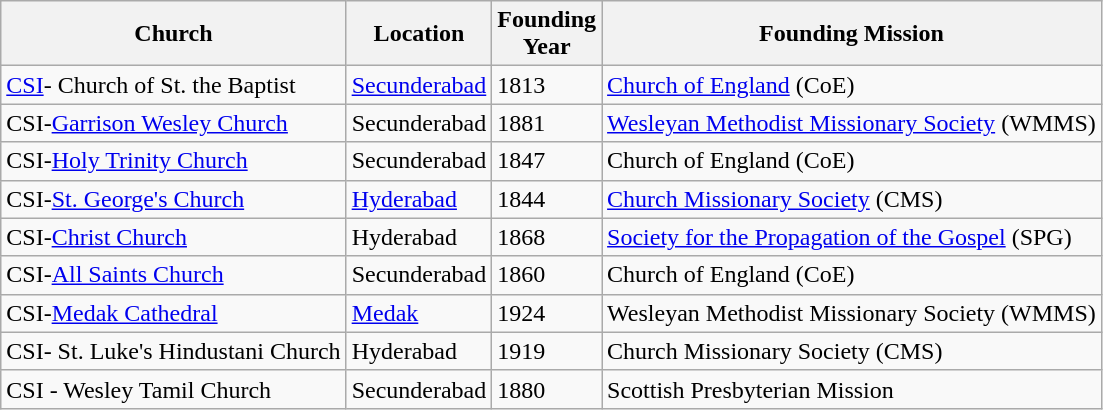<table class="wikitable sortable">
<tr>
<th>Church</th>
<th>Location</th>
<th>Founding<br>Year</th>
<th>Founding Mission</th>
</tr>
<tr>
<td><a href='#'>CSI</a>- Church of St.  the Baptist</td>
<td><a href='#'>Secunderabad</a></td>
<td>1813</td>
<td><a href='#'>Church of England</a> (CoE)</td>
</tr>
<tr>
<td>CSI-<a href='#'>Garrison Wesley Church</a></td>
<td>Secunderabad</td>
<td>1881</td>
<td><a href='#'>Wesleyan Methodist Missionary Society</a> (WMMS)</td>
</tr>
<tr>
<td>CSI-<a href='#'>Holy Trinity Church</a></td>
<td>Secunderabad</td>
<td>1847</td>
<td>Church of England (CoE)</td>
</tr>
<tr>
<td>CSI-<a href='#'>St. George's Church</a></td>
<td><a href='#'>Hyderabad</a></td>
<td>1844</td>
<td><a href='#'>Church Missionary Society</a> (CMS)</td>
</tr>
<tr>
<td>CSI-<a href='#'>Christ Church</a></td>
<td>Hyderabad</td>
<td>1868</td>
<td><a href='#'>Society for the Propagation of the Gospel</a> (SPG)</td>
</tr>
<tr>
<td>CSI-<a href='#'>All Saints Church</a></td>
<td>Secunderabad</td>
<td>1860</td>
<td>Church of England (CoE)</td>
</tr>
<tr>
<td>CSI-<a href='#'>Medak Cathedral</a></td>
<td><a href='#'>Medak</a></td>
<td>1924</td>
<td>Wesleyan Methodist Missionary Society (WMMS)</td>
</tr>
<tr>
<td>CSI- St. Luke's Hindustani Church</td>
<td>Hyderabad</td>
<td>1919</td>
<td>Church Missionary Society (CMS)</td>
</tr>
<tr>
<td>CSI - Wesley Tamil Church</td>
<td>Secunderabad</td>
<td>1880</td>
<td>Scottish Presbyterian Mission</td>
</tr>
</table>
